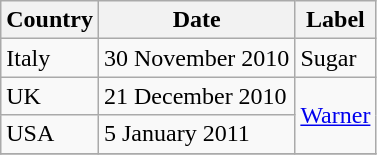<table class="wikitable" border="1">
<tr>
<th>Country</th>
<th>Date</th>
<th>Label</th>
</tr>
<tr>
<td>Italy</td>
<td rowspan="1">30 November 2010</td>
<td rowspan="1">Sugar</td>
</tr>
<tr>
<td>UK</td>
<td rowspan="1">21 December 2010</td>
<td rowspan="2"><a href='#'>Warner</a></td>
</tr>
<tr>
<td>USA</td>
<td rowspan="1">5 January 2011</td>
</tr>
<tr>
</tr>
</table>
